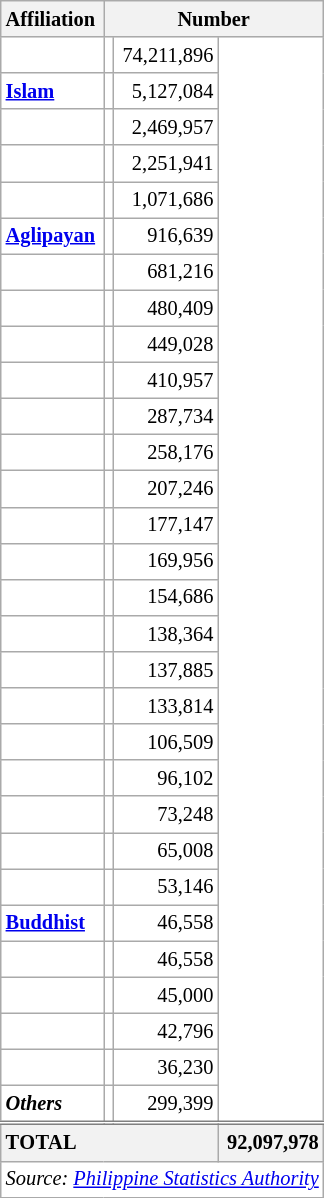<table class="wikitable sortable" style="text-align:right;font-size:85%;background-color:white;line-height:1.30em;">
<tr>
<th scope="col" style="text-align:left;">Affiliation</th>
<th scope="col" style="text-align:center;" colspan="3">Number</th>
</tr>
<tr>
<th scope="row" style="text-align:left;background-color:initial;"></th>
<td style="font-weight:bold;"></td>
<td>74,211,896</td>
</tr>
<tr>
<th scope="row" style="text-align:left;background-color:initial;"><a href='#'>Islam</a></th>
<td style="font-weight:bold;"></td>
<td>5,127,084</td>
</tr>
<tr class="sortbottom">
<th scope="row" style="text-align:left;background-color:initial;"></th>
<td style="font-weight:bold;"></td>
<td>2,469,957</td>
</tr>
<tr>
<th scope="row" style="text-align:left;background-color:initial;"></th>
<td style="font-weight:bold;"></td>
<td>2,251,941</td>
</tr>
<tr class="sortbottom">
<th scope="row" style="text-align:left;background-color:initial;"></th>
<td style="font-weight:bold;"></td>
<td>1,071,686</td>
</tr>
<tr>
<th scope="row" style="text-align:left;background-color:initial;"><a href='#'>Aglipayan</a></th>
<td style="font-weight:bold;"></td>
<td>916,639</td>
</tr>
<tr>
<th scope="row" style="text-align:left;background-color:initial;"></th>
<td style="font-weight:bold;"></td>
<td>681,216</td>
</tr>
<tr>
<th scope="row" style="text-align:left;background-color:initial;"></th>
<td style="font-weight:bold;"></td>
<td>480,409</td>
</tr>
<tr>
<th scope="row" style="text-align:left;background-color:initial;"></th>
<td style="font-weight:bold;"></td>
<td>449,028</td>
</tr>
<tr>
<th scope="row" style="text-align:left;background-color:initial;"></th>
<td style="font-weight:bold;"></td>
<td>410,957</td>
</tr>
<tr class="sortbottom">
<th scope="row" style="text-align:left;background-color:initial;"></th>
<td style="font-weight:bold;"></td>
<td>287,734</td>
</tr>
<tr>
<th scope="row" style="text-align:left;background-color:initial;"></th>
<td style="font-weight:bold;"></td>
<td>258,176</td>
</tr>
<tr>
<th scope="row" style="text-align:left;background-color:initial;"></th>
<td style="font-weight:bold;"></td>
<td>207,246</td>
</tr>
<tr class="sortbottom">
<th scope="row" style="text-align:left;background-color:initial;"></th>
<td style="font-weight:bold;"></td>
<td>177,147</td>
</tr>
<tr>
<th scope="row" style="text-align:left;background-color:initial;"></th>
<td style="font-weight:bold;"></td>
<td>169,956</td>
</tr>
<tr class="sortbottom">
<th scope="row" style="text-align:left;background-color:initial;"></th>
<td style="font-weight:bold;"></td>
<td>154,686</td>
</tr>
<tr>
<th scope="row" style="text-align:left;background-color:initial;"></th>
<td style="font-weight:bold;"></td>
<td>138,364</td>
</tr>
<tr>
<th scope="row" style="text-align:left;background-color:initial;"></th>
<td style="font-weight:bold;"></td>
<td>137,885</td>
</tr>
<tr>
<th scope="row" style="text-align:left;background-color:initial;"></th>
<td style="font-weight:bold;"></td>
<td>133,814</td>
</tr>
<tr>
<th scope="row" style="text-align:left;background-color:initial;"></th>
<td style="font-weight:bold;"></td>
<td>106,509</td>
</tr>
<tr>
<th scope="row" style="text-align:left;background-color:initial;"></th>
<td style="font-weight:bold;"></td>
<td>96,102</td>
</tr>
<tr class="sortbottom">
<th scope="row" style="text-align:left;background-color:initial;"></th>
<td style="font-weight:bold;"></td>
<td>73,248</td>
</tr>
<tr>
<th scope="row" style="text-align:left;background-color:initial;"></th>
<td style="font-weight:bold;"></td>
<td>65,008</td>
</tr>
<tr>
<th scope="row" style="text-align:left;background-color:initial;"></th>
<td style="font-weight:bold;"></td>
<td>53,146</td>
</tr>
<tr>
<th scope="row" style="text-align:left;background-color:initial;"><a href='#'>Buddhist</a></th>
<td style="font-weight:bold;"></td>
<td>46,558</td>
</tr>
<tr>
<th scope="row" style="text-align:left;background-color:initial;"></th>
<td style="font-weight:bold;"></td>
<td>46,558</td>
</tr>
<tr>
<th scope="row" style="text-align:left;background-color:initial;"></th>
<td style="font-weight:bold;"></td>
<td>45,000</td>
</tr>
<tr>
<th scope="row" style="text-align:left;background-color:initial;"></th>
<td style="font-weight:bold;"></td>
<td>42,796</td>
</tr>
<tr>
<th scope="row" style="text-align:left;background-color:initial;"></th>
<td style="font-weight:bold;"></td>
<td>36,230</td>
</tr>
<tr class="sortbottom">
<th scope="row" style="text-align:left;background-color:initial;"><em>Others</em></th>
<td style="font-weight:bold;"></td>
<td>299,399</td>
</tr>
<tr class="sortbottom" style="border-top:double gray;">
<th scope="col" style="text-align:left;letter-spacing:0.02em;" colspan="3">TOTAL</th>
<th scope="col" style="text-align:right;">92,097,978</th>
</tr>
<tr class="sortbottom">
<td style="font-style:italic;" colspan="4">Source: <a href='#'>Philippine Statistics Authority</a></td>
</tr>
</table>
